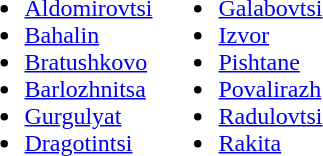<table>
<tr>
<td valign="top"><br><ul><li><a href='#'>Aldomirovtsi</a></li><li><a href='#'>Bahalin</a></li><li><a href='#'>Bratushkovo</a></li><li><a href='#'>Barlozhnitsa</a></li><li><a href='#'>Gurgulyat</a></li><li><a href='#'>Dragotintsi</a></li></ul></td>
<td valign="top"><br><ul><li><a href='#'>Galabovtsi</a></li><li><a href='#'>Izvor</a></li><li><a href='#'>Pishtane</a></li><li><a href='#'>Povalirazh</a></li><li><a href='#'>Radulovtsi</a></li><li><a href='#'>Rakita</a></li></ul></td>
</tr>
</table>
